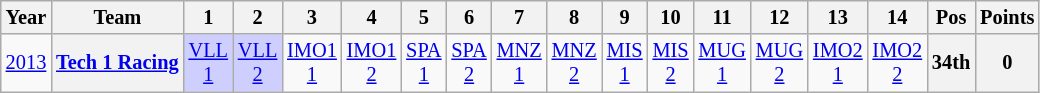<table class="wikitable" style="text-align:center; font-size:85%">
<tr>
<th>Year</th>
<th>Team</th>
<th>1</th>
<th>2</th>
<th>3</th>
<th>4</th>
<th>5</th>
<th>6</th>
<th>7</th>
<th>8</th>
<th>9</th>
<th>10</th>
<th>11</th>
<th>12</th>
<th>13</th>
<th>14</th>
<th>Pos</th>
<th>Points</th>
</tr>
<tr>
<td><a href='#'>2013</a></td>
<th nowrap><a href='#'>Tech 1 Racing</a></th>
<td style="background:#CFCFFF;"><a href='#'>VLL<br>1</a><br></td>
<td style="background:#CFCFFF;"><a href='#'>VLL<br>2</a><br></td>
<td style="background:#;"><a href='#'>IMO1<br>1</a><br></td>
<td style="background:#;"><a href='#'>IMO1<br>2</a><br></td>
<td style="background:#;"><a href='#'>SPA<br>1</a><br></td>
<td style="background:#;"><a href='#'>SPA<br>2</a><br></td>
<td style="background:#;"><a href='#'>MNZ<br>1</a><br></td>
<td style="background:#;"><a href='#'>MNZ<br>2</a><br></td>
<td style="background:#;"><a href='#'>MIS<br>1</a><br></td>
<td style="background:#;"><a href='#'>MIS<br>2</a><br></td>
<td style="background:#;"><a href='#'>MUG<br>1</a><br></td>
<td style="background:#;"><a href='#'>MUG<br>2</a><br></td>
<td style="background:#;"><a href='#'>IMO2<br>1</a><br></td>
<td style="background:#;"><a href='#'>IMO2<br>2</a><br></td>
<th>34th</th>
<th>0</th>
</tr>
</table>
